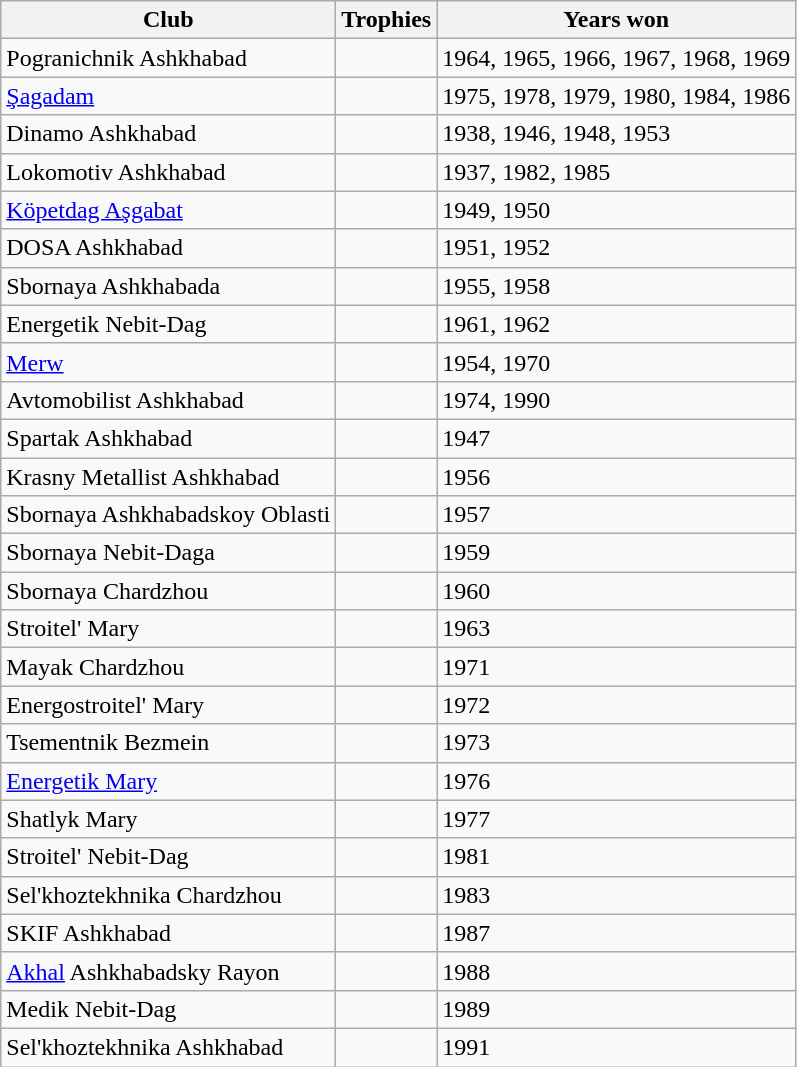<table class="wikitable">
<tr>
<th>Club</th>
<th>Trophies</th>
<th>Years won</th>
</tr>
<tr>
<td>Pogranichnik Ashkhabad</td>
<td></td>
<td>1964, 1965, 1966, 1967, 1968, 1969</td>
</tr>
<tr>
<td><a href='#'>Şagadam</a></td>
<td></td>
<td>1975, 1978, 1979, 1980, 1984, 1986</td>
</tr>
<tr>
<td>Dinamo Ashkhabad</td>
<td></td>
<td>1938, 1946, 1948, 1953</td>
</tr>
<tr>
<td>Lokomotiv Ashkhabad</td>
<td></td>
<td>1937, 1982, 1985</td>
</tr>
<tr>
<td><a href='#'>Köpetdag Aşgabat</a></td>
<td></td>
<td>1949, 1950</td>
</tr>
<tr>
<td>DOSA Ashkhabad</td>
<td></td>
<td>1951, 1952</td>
</tr>
<tr>
<td>Sbornaya Ashkhabada</td>
<td></td>
<td>1955, 1958</td>
</tr>
<tr>
<td>Energetik Nebit-Dag</td>
<td></td>
<td>1961, 1962</td>
</tr>
<tr>
<td><a href='#'>Merw</a></td>
<td></td>
<td>1954, 1970</td>
</tr>
<tr>
<td>Avtomobilist Ashkhabad</td>
<td></td>
<td>1974, 1990</td>
</tr>
<tr>
<td>Spartak Ashkhabad</td>
<td></td>
<td>1947</td>
</tr>
<tr>
<td>Krasny Metallist Ashkhabad</td>
<td></td>
<td>1956</td>
</tr>
<tr>
<td>Sbornaya Ashkhabadskoy Oblasti</td>
<td></td>
<td>1957</td>
</tr>
<tr>
<td>Sbornaya Nebit-Daga</td>
<td></td>
<td>1959</td>
</tr>
<tr>
<td>Sbornaya Chardzhou</td>
<td></td>
<td>1960</td>
</tr>
<tr>
<td>Stroitel' Mary</td>
<td></td>
<td>1963</td>
</tr>
<tr>
<td>Mayak Chardzhou</td>
<td></td>
<td>1971</td>
</tr>
<tr>
<td>Energostroitel' Mary</td>
<td></td>
<td>1972</td>
</tr>
<tr>
<td>Tsementnik Bezmein</td>
<td></td>
<td>1973</td>
</tr>
<tr>
<td><a href='#'>Energetik Mary</a></td>
<td></td>
<td>1976</td>
</tr>
<tr>
<td>Shatlyk Mary</td>
<td></td>
<td>1977</td>
</tr>
<tr>
<td>Stroitel' Nebit-Dag</td>
<td></td>
<td>1981</td>
</tr>
<tr>
<td>Sel'khoztekhnika Chardzhou</td>
<td></td>
<td>1983</td>
</tr>
<tr>
<td>SKIF Ashkhabad</td>
<td></td>
<td>1987</td>
</tr>
<tr>
<td><a href='#'>Akhal</a> Ashkhabadsky Rayon</td>
<td></td>
<td>1988</td>
</tr>
<tr>
<td>Medik Nebit-Dag</td>
<td></td>
<td>1989</td>
</tr>
<tr>
<td>Sel'khoztekhnika Ashkhabad</td>
<td></td>
<td>1991</td>
</tr>
</table>
